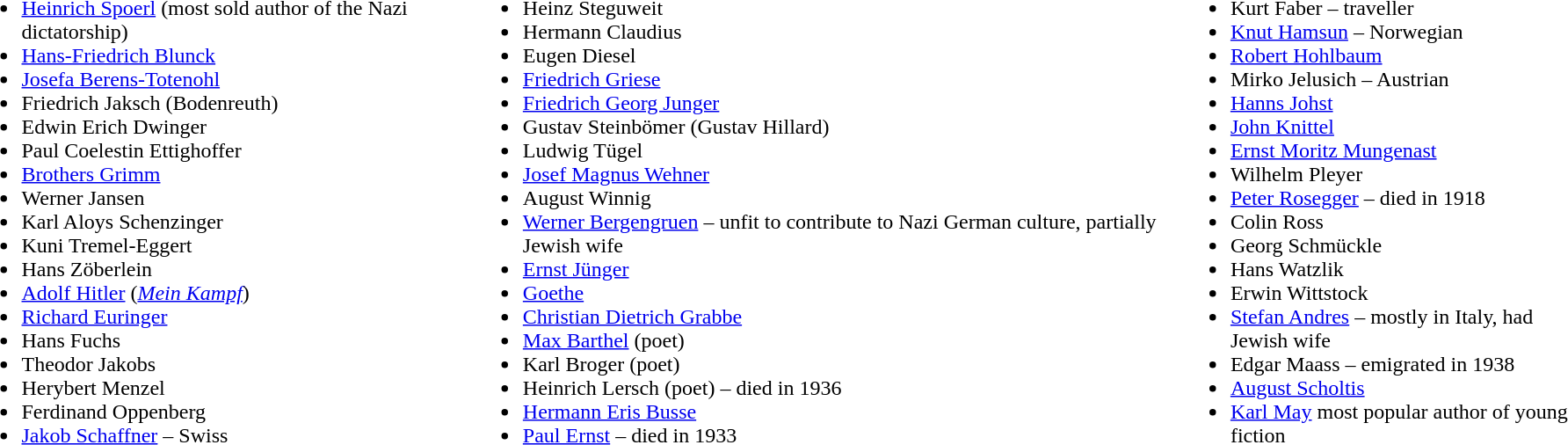<table width="98%">
<tr>
<td valign="top"><br><ul><li><a href='#'>Heinrich Spoerl</a> (most sold author of the Nazi dictatorship)</li><li><a href='#'>Hans-Friedrich Blunck</a></li><li><a href='#'>Josefa Berens-Totenohl</a></li><li>Friedrich Jaksch (Bodenreuth)</li><li>Edwin Erich Dwinger</li><li>Paul Coelestin Ettighoffer</li><li><a href='#'>Brothers Grimm</a></li><li>Werner Jansen</li><li>Karl Aloys Schenzinger</li><li>Kuni Tremel-Eggert</li><li>Hans Zöberlein</li><li><a href='#'>Adolf Hitler</a> (<em><a href='#'>Mein Kampf</a></em>)</li><li><a href='#'>Richard Euringer</a></li><li>Hans Fuchs</li><li>Theodor Jakobs</li><li>Herybert Menzel</li><li>Ferdinand Oppenberg</li><li><a href='#'>Jakob Schaffner</a> – Swiss</li></ul></td>
<td valign="top"><br><ul><li>Heinz Steguweit</li><li>Hermann Claudius</li><li>Eugen Diesel</li><li><a href='#'>Friedrich Griese</a></li><li><a href='#'>Friedrich Georg Junger</a></li><li>Gustav Steinbömer (Gustav Hillard)</li><li>Ludwig Tügel</li><li><a href='#'>Josef Magnus Wehner</a></li><li>August Winnig</li><li><a href='#'>Werner Bergengruen</a> – unfit to contribute to Nazi German culture, partially Jewish wife</li><li><a href='#'>Ernst Jünger</a></li><li><a href='#'>Goethe</a></li><li><a href='#'>Christian Dietrich Grabbe</a></li><li><a href='#'>Max Barthel</a> (poet)</li><li>Karl Broger (poet)</li><li>Heinrich Lersch (poet) – died in 1936</li><li><a href='#'>Hermann Eris Busse</a></li><li><a href='#'>Paul Ernst</a> – died in 1933</li></ul></td>
<td valign="top"><br><ul><li>Kurt Faber – traveller</li><li><a href='#'>Knut Hamsun</a> – Norwegian</li><li><a href='#'>Robert Hohlbaum</a></li><li>Mirko Jelusich – Austrian</li><li><a href='#'>Hanns Johst</a></li><li><a href='#'>John Knittel</a></li><li><a href='#'>Ernst Moritz Mungenast</a></li><li>Wilhelm Pleyer</li><li><a href='#'>Peter Rosegger</a> – died in 1918</li><li>Colin Ross</li><li>Georg Schmückle</li><li>Hans Watzlik</li><li>Erwin Wittstock</li><li><a href='#'>Stefan Andres</a> – mostly in Italy, had Jewish wife</li><li>Edgar Maass – emigrated in 1938</li><li><a href='#'>August Scholtis</a></li><li><a href='#'>Karl May</a> most popular author of young fiction</li></ul></td>
</tr>
</table>
